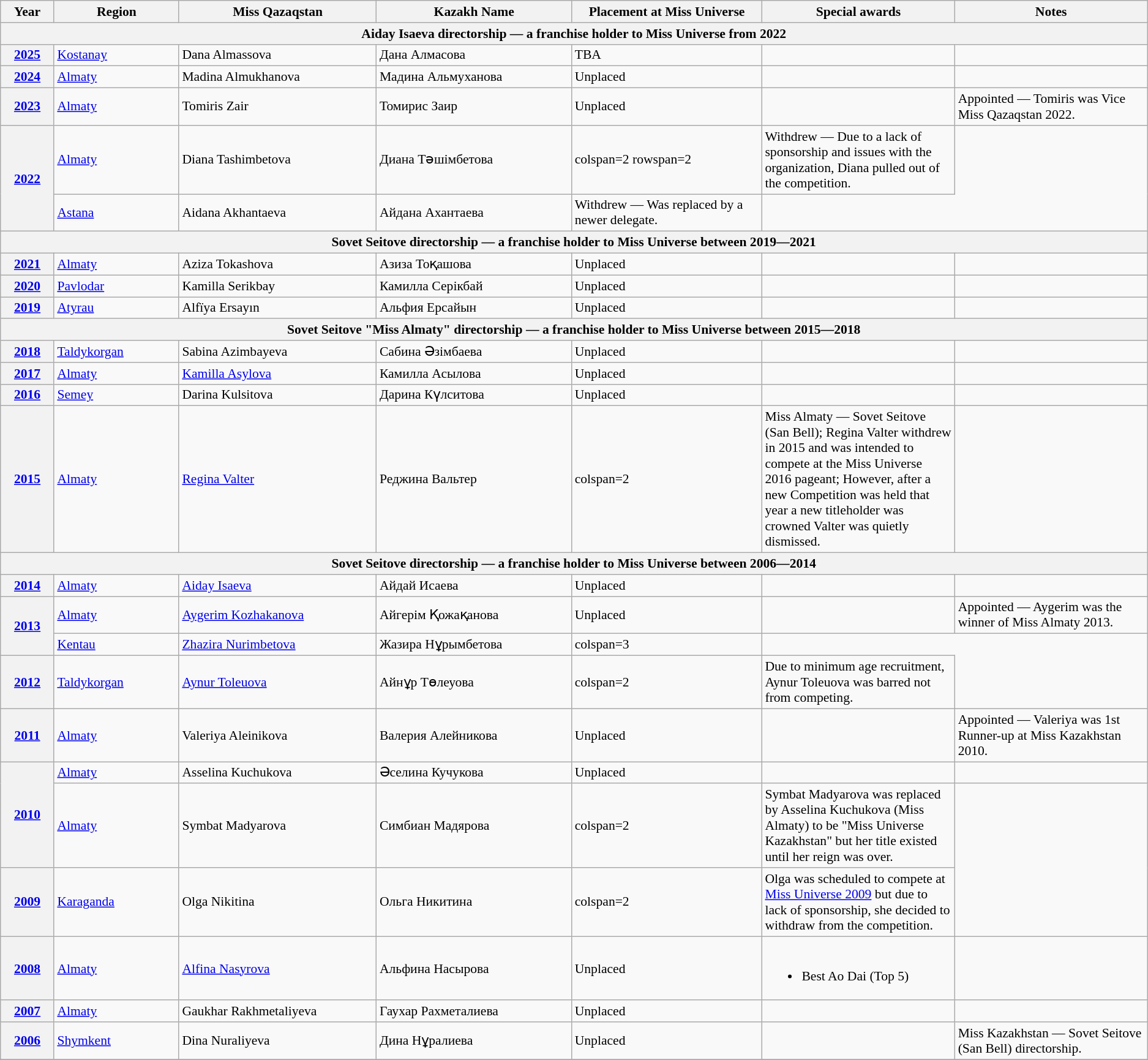<table class="wikitable " style="font-size: 90%;">
<tr>
<th width="60">Year</th>
<th width="150">Region</th>
<th width="250">Miss Qazaqstan</th>
<th width="250">Kazakh Name</th>
<th width="250">Placement at Miss Universe</th>
<th width="250">Special awards</th>
<th width="250">Notes</th>
</tr>
<tr>
<th colspan="7">Aiday Isaeva directorship — a franchise holder to Miss Universe from 2022</th>
</tr>
<tr>
<th><a href='#'>2025</a></th>
<td><a href='#'>Kostanay</a></td>
<td>Dana Almassova</td>
<td>Дана Алмасова</td>
<td>TBA</td>
<td></td>
<td></td>
</tr>
<tr>
<th><a href='#'>2024</a></th>
<td><a href='#'>Almaty</a></td>
<td>Madina Almukhanova</td>
<td>Мадина Альмуханова</td>
<td>Unplaced</td>
<td></td>
<td></td>
</tr>
<tr>
<th><a href='#'>2023</a></th>
<td><a href='#'>Almaty</a></td>
<td>Tomiris Zair</td>
<td>Томирис Заир</td>
<td>Unplaced</td>
<td></td>
<td>Appointed — Tomiris was Vice Miss Qazaqstan 2022.</td>
</tr>
<tr>
<th rowspan=2><a href='#'>2022</a></th>
<td><a href='#'>Almaty</a></td>
<td>Diana Tashimbetova</td>
<td>Диана Тәшімбетова</td>
<td>colspan=2 rowspan=2</td>
<td>Withdrew — Due to a lack of sponsorship and issues with the organization, Diana pulled out of the competition.</td>
</tr>
<tr>
<td><a href='#'>Astana</a></td>
<td>Aidana Akhantaeva</td>
<td>Айдана Ахантаева</td>
<td>Withdrew — Was replaced by a newer delegate.</td>
</tr>
<tr>
<th colspan="7">Sovet Seitove directorship — a franchise holder to Miss Universe between 2019―2021</th>
</tr>
<tr>
<th><a href='#'>2021</a></th>
<td><a href='#'>Almaty</a></td>
<td>Aziza Tokashova</td>
<td>Азиза Тоқашова</td>
<td>Unplaced</td>
<td></td>
<td></td>
</tr>
<tr>
<th><a href='#'>2020</a></th>
<td><a href='#'>Pavlodar</a></td>
<td>Kamilla Serikbay</td>
<td>Камилла Серікбай</td>
<td>Unplaced</td>
<td></td>
<td></td>
</tr>
<tr>
<th><a href='#'>2019</a></th>
<td><a href='#'>Atyrau</a></td>
<td>Alfïya Ersayın</td>
<td>Альфия Ерсайын</td>
<td>Unplaced</td>
<td></td>
<td></td>
</tr>
<tr>
<th colspan="7">Sovet Seitove "Miss Almaty" directorship — a franchise holder to Miss Universe between 2015―2018</th>
</tr>
<tr>
<th><a href='#'>2018</a></th>
<td><a href='#'>Taldykorgan</a></td>
<td>Sabina Azimbayeva</td>
<td>Сабина Әзімбаева</td>
<td>Unplaced</td>
<td></td>
<td></td>
</tr>
<tr>
<th><a href='#'>2017</a></th>
<td><a href='#'>Almaty</a></td>
<td><a href='#'>Kamilla Asylova</a></td>
<td>Камилла Асылова</td>
<td>Unplaced</td>
<td></td>
<td></td>
</tr>
<tr>
<th><a href='#'>2016</a></th>
<td><a href='#'>Semey</a></td>
<td>Darina Kulsitova</td>
<td>Дарина Күлситова</td>
<td>Unplaced</td>
<td></td>
<td></td>
</tr>
<tr>
<th><a href='#'>2015</a></th>
<td><a href='#'>Almaty</a></td>
<td><a href='#'>Regina Valter</a></td>
<td>Реджина Вальтер</td>
<td>colspan=2 </td>
<td>Miss Almaty — Sovet Seitove (San Bell); Regina Valter withdrew in 2015 and was intended to compete at the Miss Universe 2016 pageant; However, after a new Competition was held that year a new titleholder was crowned Valter was quietly dismissed.</td>
</tr>
<tr>
<th colspan="7">Sovet Seitove directorship — a franchise holder to Miss Universe between 2006―2014</th>
</tr>
<tr>
<th><a href='#'>2014</a></th>
<td><a href='#'>Almaty</a></td>
<td><a href='#'>Aiday Isaeva</a></td>
<td>Айдай Исаева</td>
<td>Unplaced</td>
<td></td>
<td></td>
</tr>
<tr>
<th rowspan=2><a href='#'>2013</a></th>
<td><a href='#'>Almaty</a></td>
<td><a href='#'>Aygerim Kozhakanova</a></td>
<td>Айгерім Қожақанова</td>
<td>Unplaced</td>
<td></td>
<td>Appointed — Aygerim was the winner of Miss Almaty 2013.</td>
</tr>
<tr>
<td><a href='#'>Kentau</a></td>
<td><a href='#'>Zhazira Nurimbetova</a></td>
<td>Жазира Нұрымбетова</td>
<td>colspan=3 </td>
</tr>
<tr>
<th><a href='#'>2012</a></th>
<td><a href='#'>Taldykorgan</a></td>
<td><a href='#'>Aynur Toleuova</a></td>
<td>Айнұр Төлеуова</td>
<td>colspan=2 </td>
<td>Due to minimum age recruitment, Aynur Toleuova was barred not from competing.</td>
</tr>
<tr>
<th><a href='#'>2011</a></th>
<td><a href='#'>Almaty</a></td>
<td>Valeriya Aleinikova</td>
<td>Валерия Алейникова</td>
<td>Unplaced</td>
<td></td>
<td>Appointed — Valeriya was 1st Runner-up at Miss Kazakhstan 2010.</td>
</tr>
<tr>
<th rowspan=2><a href='#'>2010</a></th>
<td><a href='#'>Almaty</a></td>
<td>Asselina Kuchukova</td>
<td>Әселина Кучукова</td>
<td>Unplaced</td>
<td></td>
<td></td>
</tr>
<tr>
<td><a href='#'>Almaty</a></td>
<td>Symbat Madyarova</td>
<td>Симбиан Мадярова</td>
<td>colspan=2 </td>
<td>Symbat Madyarova was replaced by Asselina Kuchukova (Miss Almaty) to be "Miss Universe Kazakhstan" but her title existed until her reign was over.</td>
</tr>
<tr>
<th><a href='#'>2009</a></th>
<td><a href='#'>Karaganda</a></td>
<td>Olga Nikitina</td>
<td>Ольга Никитина</td>
<td>colspan=2 </td>
<td>Olga was scheduled to compete at <a href='#'>Miss Universe 2009</a> but due to lack of sponsorship, she decided to withdraw from the competition.</td>
</tr>
<tr>
<th><a href='#'>2008</a></th>
<td><a href='#'>Almaty</a></td>
<td><a href='#'>Alfina Nasyrova</a></td>
<td>Альфина Насырова</td>
<td>Unplaced</td>
<td align="left"><br><ul><li>Best Ao Dai (Top 5)</li></ul></td>
<td></td>
</tr>
<tr>
<th><a href='#'>2007</a></th>
<td><a href='#'>Almaty</a></td>
<td>Gaukhar Rakhmetaliyeva</td>
<td>Гаухар Рахметалиева</td>
<td>Unplaced</td>
<td></td>
<td></td>
</tr>
<tr>
<th><a href='#'>2006</a></th>
<td><a href='#'>Shymkent</a></td>
<td>Dina Nuraliyeva</td>
<td>Дина Нұралиева</td>
<td>Unplaced</td>
<td></td>
<td>Miss Kazakhstan — Sovet Seitove (San Bell) directorship.</td>
</tr>
<tr>
</tr>
</table>
